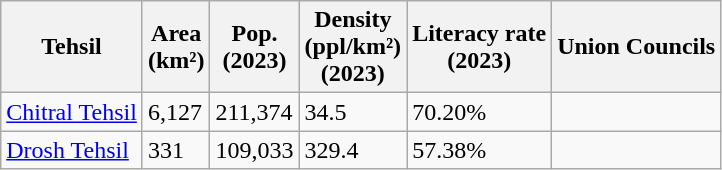<table class="wikitable sortable static-row-numbers static-row-header-hash">
<tr>
<th>Tehsil</th>
<th>Area<br>(km²)</th>
<th>Pop.<br>(2023)</th>
<th>Density<br>(ppl/km²)<br>(2023)</th>
<th>Literacy rate<br>(2023)</th>
<th>Union Councils</th>
</tr>
<tr>
<td><a href='#'>Chitral Tehsil</a></td>
<td>6,127</td>
<td>211,374</td>
<td>34.5</td>
<td>70.20%</td>
<td></td>
</tr>
<tr>
<td><a href='#'>Drosh Tehsil</a></td>
<td>331</td>
<td>109,033</td>
<td>329.4</td>
<td>57.38%</td>
<td></td>
</tr>
</table>
